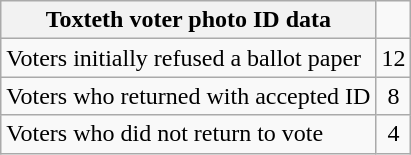<table class="wikitable">
<tr>
<th>Toxteth voter photo ID data</th>
</tr>
<tr>
<td style="text-align:left">Voters initially refused a ballot paper</td>
<td style="text-align:center">12</td>
</tr>
<tr>
<td style="text-align:left">Voters who returned with accepted ID</td>
<td style="text-align:center">8</td>
</tr>
<tr>
<td style="text-align:left">Voters who did not return to vote</td>
<td style="text-align:center">4</td>
</tr>
</table>
